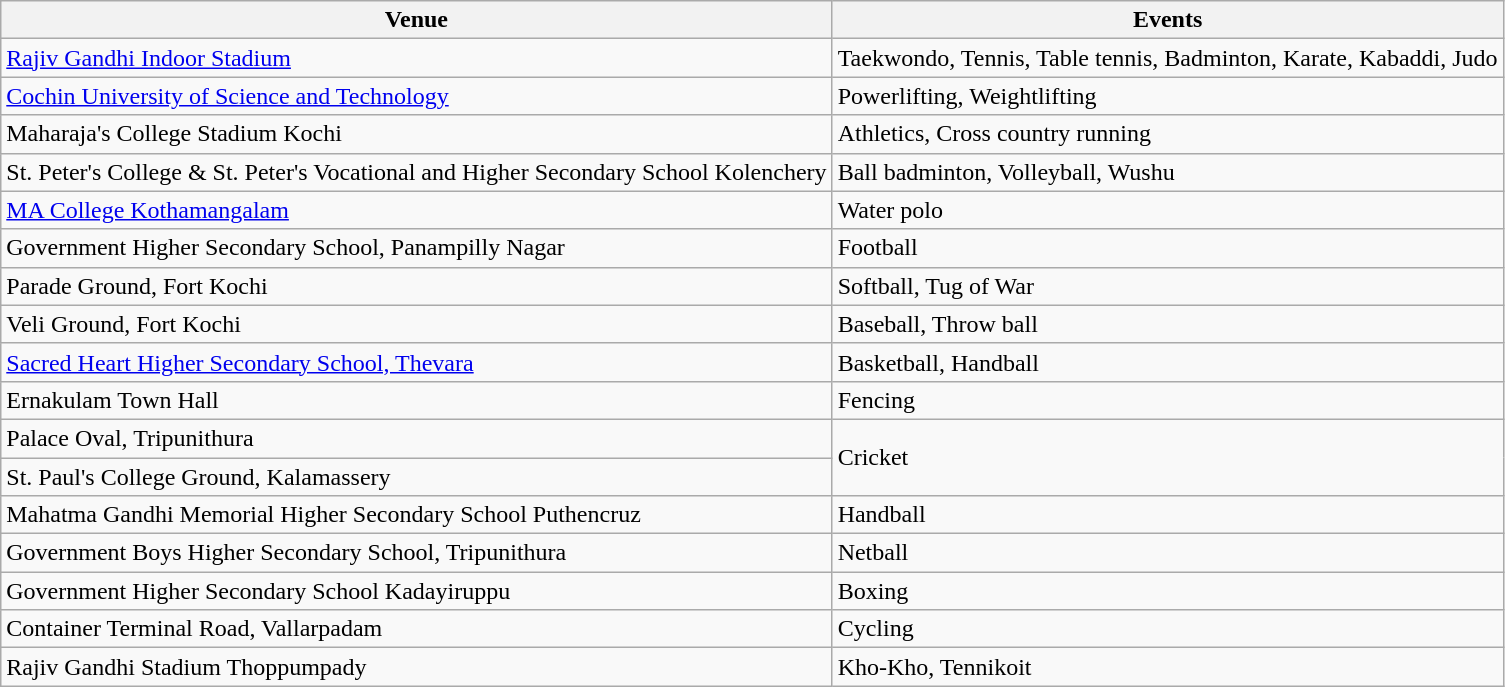<table class="wikitable sortable">
<tr>
<th>Venue</th>
<th>Events</th>
</tr>
<tr>
<td><a href='#'>Rajiv Gandhi Indoor Stadium</a></td>
<td>Taekwondo, Tennis, Table tennis, Badminton, Karate, Kabaddi, Judo</td>
</tr>
<tr>
<td><a href='#'>Cochin University of Science and Technology</a></td>
<td>Powerlifting, Weightlifting</td>
</tr>
<tr>
<td>Maharaja's College Stadium Kochi</td>
<td>Athletics, Cross country running</td>
</tr>
<tr>
<td>St. Peter's College & St. Peter's Vocational and Higher Secondary School Kolenchery</td>
<td>Ball badminton, Volleyball, Wushu</td>
</tr>
<tr>
<td><a href='#'>MA College Kothamangalam</a></td>
<td>Water polo</td>
</tr>
<tr>
<td>Government Higher Secondary School, Panampilly Nagar</td>
<td>Football</td>
</tr>
<tr>
<td>Parade Ground, Fort Kochi</td>
<td>Softball, Tug of War</td>
</tr>
<tr>
<td>Veli Ground, Fort Kochi</td>
<td>Baseball, Throw ball</td>
</tr>
<tr>
<td><a href='#'>Sacred Heart Higher Secondary School, Thevara</a></td>
<td>Basketball, Handball</td>
</tr>
<tr>
<td>Ernakulam Town Hall</td>
<td>Fencing</td>
</tr>
<tr>
<td>Palace Oval, Tripunithura</td>
<td rowspan=2>Cricket</td>
</tr>
<tr>
<td>St. Paul's College Ground, Kalamassery</td>
</tr>
<tr>
<td>Mahatma Gandhi Memorial Higher Secondary School Puthencruz</td>
<td>Handball</td>
</tr>
<tr>
<td>Government Boys Higher Secondary School, Tripunithura</td>
<td>Netball</td>
</tr>
<tr>
<td>Government Higher Secondary School Kadayiruppu</td>
<td>Boxing</td>
</tr>
<tr>
<td>Container Terminal Road, Vallarpadam</td>
<td>Cycling</td>
</tr>
<tr>
<td>Rajiv Gandhi Stadium Thoppumpady</td>
<td>Kho-Kho, Tennikoit</td>
</tr>
</table>
